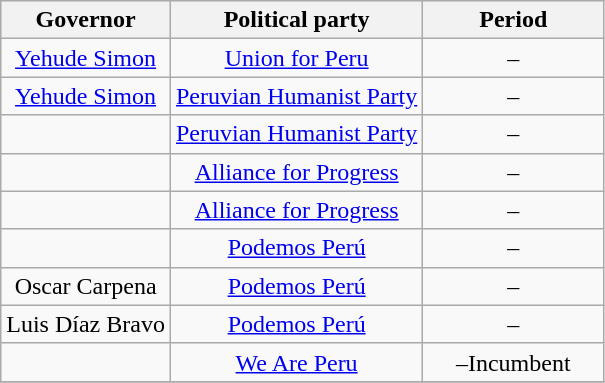<table class=wikitable>
<tr style="text-align:center; background:#e6e9ff;">
<th>Governor</th>
<th>Political party</th>
<th width=30%>Period<br></th>
</tr>
<tr>
<td align="center"><a href='#'>Yehude Simon</a></td>
<td align="center"><a href='#'>Union for Peru</a></td>
<td align="center">–<br></td>
</tr>
<tr>
<td align="center"><a href='#'>Yehude Simon</a></td>
<td align="center"><a href='#'>Peruvian Humanist Party</a></td>
<td align="center">–<br></td>
</tr>
<tr>
<td align="center"></td>
<td align="center"><a href='#'>Peruvian Humanist Party</a></td>
<td align="center">–<br></td>
</tr>
<tr>
<td align="center"></td>
<td align="center"><a href='#'>Alliance for Progress</a></td>
<td align="center">–<br></td>
</tr>
<tr>
<td align="center"></td>
<td align="center"><a href='#'>Alliance for Progress</a></td>
<td align="center">–<br></td>
</tr>
<tr>
<td align="center"></td>
<td align="center"><a href='#'>Podemos Perú</a></td>
<td align="center">–<br></td>
</tr>
<tr>
<td align="center">Oscar Carpena</td>
<td align="center"><a href='#'>Podemos Perú</a></td>
<td align="center">–<br></td>
</tr>
<tr>
<td align="center">Luis Díaz Bravo</td>
<td align="center"><a href='#'>Podemos Perú</a></td>
<td align="center">–<br></td>
</tr>
<tr>
<td align="center"></td>
<td align="center"><a href='#'>We Are Peru</a></td>
<td align="center">–Incumbent<br></td>
</tr>
<tr>
</tr>
</table>
